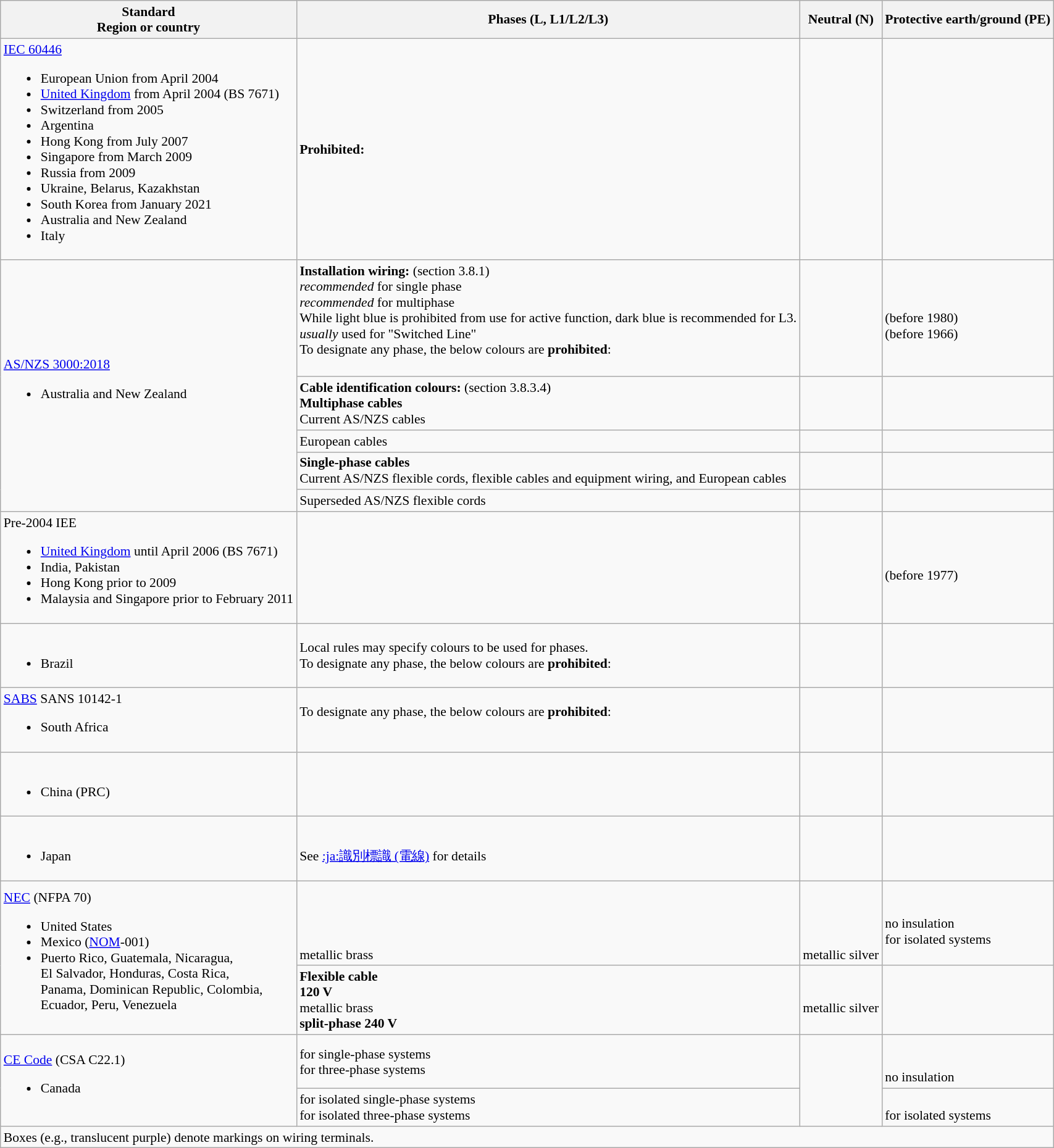<table class="wikitable" style="font-size:90%; width:auto; margin:0 0 1em;">
<tr>
<th>Standard<br>Region or country</th>
<th>Phases (L, L1/L2/L3)</th>
<th>Neutral (N)</th>
<th>Protective earth/ground (PE)</th>
</tr>
<tr>
<td><a href='#'>IEC 60446</a> <br><ul><li>European Union from April 2004</li><li><a href='#'>United Kingdom</a> from April 2004 (BS 7671)</li><li>Switzerland from 2005</li><li>Argentina</li><li>Hong Kong from July 2007</li><li>Singapore from March 2009</li><li>Russia from 2009 </li><li>Ukraine, Belarus, Kazakhstan</li><li>South Korea from January 2021</li><li>Australia and New Zealand</li><li>Italy</li></ul></td>
<td>  <strong>Prohibited:</strong> </td>
<td><br></td>
<td></td>
</tr>
<tr>
<td rowspan=5><a href='#'>AS/NZS 3000:2018</a><br><ul><li>Australia and New Zealand</li></ul></td>
<td><strong>Installation wiring:</strong> (section 3.8.1)<br>  <em>recommended</em> for single phase
<br>   <em>recommended</em> for multiphase
<br>While light blue is prohibited from use for active function, dark blue is recommended for L3.
<br> <em>usually</em> used for "Switched Line" <br>To designate any phase, the below colours are <strong>prohibited</strong>:<br>    <br></td>
<td><br></td>
<td><br> (before 1980)<br> (before 1966)</td>
</tr>
<tr>
<td><strong>Cable identification colours:</strong> (section 3.8.3.4)<br><strong>Multiphase cables</strong><br>   Current AS/NZS cables</td>
<td><br><br></td>
<td><br><br></td>
</tr>
<tr>
<td>    European cables</td>
<td></td>
<td></td>
</tr>
<tr>
<td><strong>Single-phase cables</strong><br> Current AS/NZS flexible cords, flexible cables and equipment wiring, and European cables</td>
<td><br></td>
<td><br></td>
</tr>
<tr>
<td> Superseded AS/NZS flexible cords</td>
<td></td>
<td></td>
</tr>
<tr>
<td>Pre-2004 IEE<br><ul><li><a href='#'>United Kingdom</a> until April 2006 (BS 7671)</li><li>India, Pakistan</li><li>Hong Kong prior to 2009</li><li>Malaysia and Singapore prior to February 2011</li></ul></td>
<td>  </td>
<td></td>
<td><br> (before 1977)</td>
</tr>
<tr>
<td><br><ul><li>Brazil</li></ul></td>
<td>Local rules may specify colours to be used for phases.<br>To designate any phase, the below colours are <strong>prohibited</strong>:
   <br></td>
<td></td>
<td><br></td>
</tr>
<tr>
<td><a href='#'>SABS</a> SANS 10142-1<br><ul><li>South Africa</li></ul></td>
<td>To designate any phase, the below colours are <strong>prohibited</strong>:<br>  <br></td>
<td></td>
<td><br></td>
</tr>
<tr>
<td><br><ul><li>China (PRC)</li></ul></td>
<td>  </td>
<td></td>
<td></td>
</tr>
<tr>
<td><br><ul><li>Japan</li></ul></td>
<td>  <br>See <a href='#'>:ja:識別標識 (電線)</a> for details</td>
<td></td>
<td></td>
</tr>
<tr>
<td rowspan=2><a href='#'>NEC</a> (NFPA 70)<br><ul><li>United States</li><li>Mexico (<a href='#'>NOM</a>-001)</li><li>Puerto Rico, Guatemala, Nicaragua,<br>El Salvador, Honduras, Costa Rica,<br>Panama, Dominican Republic, Colombia,<br>Ecuador, Peru, Venezuela</li></ul></td>
<td><strong></strong><br>  <br><strong></strong><br>  
<br> metallic brass</td>
<td><strong></strong><br><br><strong></strong><br><br> metallic silver</td>
<td><br> no insulation<br> for isolated systems</td>
</tr>
<tr>
<td><strong>Flexible cable </strong><br><strong>120 V</strong><br>  metallic brass<br><strong>split-phase 240 V</strong><br> </td>
<td><br> metallic silver</td>
<td><br></td>
</tr>
<tr>
<td rowspan=2><a href='#'>CE Code</a> (CSA C22.1)<br><ul><li>Canada</li></ul></td>
<td>  for single-phase systems<br>   for three-phase systems</td>
<td rowspan=2><br></td>
<td><br><br> no insulation</td>
</tr>
<tr>
<td>  for isolated single-phase systems<br>   for isolated three-phase systems</td>
<td><br> for isolated systems</td>
</tr>
<tr>
<td colspan=4>Boxes (e.g.,  translucent purple) denote markings on wiring terminals.<br></td>
</tr>
</table>
